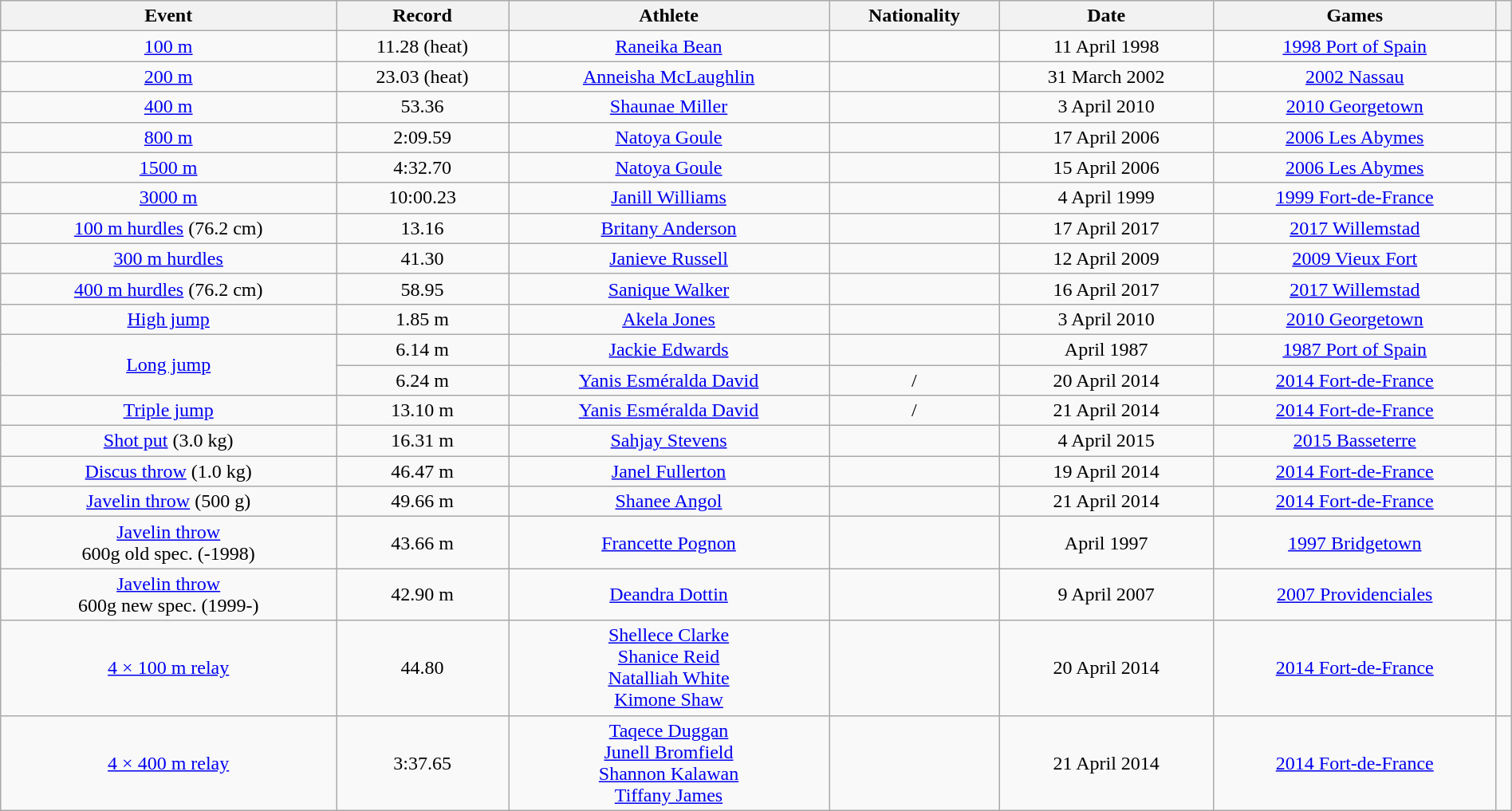<table class="wikitable" style="text-align:center;" width=100%>
<tr>
<th>Event</th>
<th>Record</th>
<th>Athlete</th>
<th>Nationality</th>
<th>Date</th>
<th>Games</th>
<th></th>
</tr>
<tr>
<td><a href='#'>100 m</a></td>
<td>11.28 (heat)</td>
<td><a href='#'>Raneika Bean</a></td>
<td></td>
<td>11 April 1998</td>
<td><a href='#'>1998 Port of Spain</a></td>
<td></td>
</tr>
<tr>
<td><a href='#'>200 m</a></td>
<td>23.03 (heat)</td>
<td><a href='#'>Anneisha McLaughlin</a></td>
<td></td>
<td>31 March 2002</td>
<td><a href='#'>2002 Nassau</a></td>
<td></td>
</tr>
<tr>
<td><a href='#'>400 m</a></td>
<td>53.36</td>
<td><a href='#'>Shaunae Miller</a></td>
<td></td>
<td>3 April 2010</td>
<td><a href='#'>2010 Georgetown</a></td>
<td></td>
</tr>
<tr>
<td><a href='#'>800 m</a></td>
<td>2:09.59</td>
<td><a href='#'>Natoya Goule</a></td>
<td></td>
<td>17 April 2006</td>
<td><a href='#'>2006 Les Abymes</a></td>
<td></td>
</tr>
<tr>
<td><a href='#'>1500 m</a></td>
<td>4:32.70</td>
<td><a href='#'>Natoya Goule</a></td>
<td></td>
<td>15 April 2006</td>
<td><a href='#'>2006 Les Abymes</a></td>
<td></td>
</tr>
<tr>
<td><a href='#'>3000 m</a></td>
<td>10:00.23</td>
<td><a href='#'>Janill Williams</a></td>
<td></td>
<td>4 April 1999</td>
<td><a href='#'>1999 Fort-de-France</a></td>
<td></td>
</tr>
<tr>
<td><a href='#'>100 m hurdles</a> (76.2 cm)</td>
<td>13.16 </td>
<td><a href='#'>Britany Anderson</a></td>
<td></td>
<td>17 April 2017</td>
<td><a href='#'>2017 Willemstad</a></td>
<td></td>
</tr>
<tr>
<td><a href='#'>300 m hurdles</a></td>
<td>41.30</td>
<td><a href='#'>Janieve Russell</a></td>
<td></td>
<td>12 April 2009</td>
<td><a href='#'>2009 Vieux Fort</a></td>
<td></td>
</tr>
<tr>
<td><a href='#'>400 m hurdles</a> (76.2 cm)</td>
<td>58.95</td>
<td><a href='#'>Sanique Walker</a></td>
<td></td>
<td>16 April 2017</td>
<td><a href='#'>2017 Willemstad</a></td>
<td></td>
</tr>
<tr>
<td><a href='#'>High jump</a></td>
<td>1.85 m</td>
<td><a href='#'>Akela Jones</a></td>
<td></td>
<td>3 April 2010</td>
<td><a href='#'>2010 Georgetown</a></td>
<td></td>
</tr>
<tr>
<td rowspan=2><a href='#'>Long jump</a></td>
<td>6.14 m</td>
<td><a href='#'>Jackie Edwards</a></td>
<td></td>
<td>April 1987</td>
<td><a href='#'>1987 Port of Spain</a></td>
<td></td>
</tr>
<tr>
<td>6.24 m </td>
<td><a href='#'>Yanis Esméralda David</a></td>
<td>/</td>
<td>20 April 2014</td>
<td><a href='#'>2014 Fort-de-France</a></td>
<td></td>
</tr>
<tr>
<td><a href='#'>Triple jump</a></td>
<td>13.10 m </td>
<td><a href='#'>Yanis Esméralda David</a></td>
<td>/</td>
<td>21 April 2014</td>
<td><a href='#'>2014 Fort-de-France</a></td>
<td></td>
</tr>
<tr>
<td><a href='#'>Shot put</a> (3.0 kg)</td>
<td>16.31 m</td>
<td><a href='#'>Sahjay Stevens</a></td>
<td></td>
<td>4 April 2015</td>
<td><a href='#'>2015 Basseterre</a></td>
<td></td>
</tr>
<tr>
<td><a href='#'>Discus throw</a> (1.0 kg)</td>
<td>46.47 m</td>
<td><a href='#'>Janel Fullerton</a></td>
<td></td>
<td>19 April 2014</td>
<td><a href='#'>2014 Fort-de-France</a></td>
<td></td>
</tr>
<tr>
<td><a href='#'>Javelin throw</a> (500 g)</td>
<td>49.66 m</td>
<td><a href='#'>Shanee Angol</a></td>
<td></td>
<td>21 April 2014</td>
<td><a href='#'>2014 Fort-de-France</a></td>
<td></td>
</tr>
<tr>
<td><a href='#'>Javelin throw</a> <br> 600g old spec. (-1998)</td>
<td>43.66 m</td>
<td><a href='#'>Francette Pognon</a></td>
<td></td>
<td>April 1997</td>
<td><a href='#'>1997 Bridgetown</a></td>
<td></td>
</tr>
<tr>
<td><a href='#'>Javelin throw</a> <br> 600g new spec. (1999-)</td>
<td>42.90 m</td>
<td><a href='#'>Deandra Dottin</a></td>
<td></td>
<td>9 April 2007</td>
<td><a href='#'>2007 Providenciales</a></td>
<td></td>
</tr>
<tr>
<td><a href='#'>4 × 100 m relay</a></td>
<td>44.80</td>
<td><a href='#'>Shellece Clarke</a><br><a href='#'>Shanice Reid</a><br><a href='#'>Natalliah White</a><br><a href='#'>Kimone Shaw</a></td>
<td></td>
<td>20 April 2014</td>
<td><a href='#'>2014 Fort-de-France</a></td>
<td></td>
</tr>
<tr>
<td><a href='#'>4 × 400 m relay</a></td>
<td>3:37.65</td>
<td><a href='#'>Taqece Duggan</a><br><a href='#'>Junell Bromfield</a><br><a href='#'>Shannon Kalawan</a><br><a href='#'>Tiffany James</a></td>
<td></td>
<td>21 April 2014</td>
<td><a href='#'>2014 Fort-de-France</a></td>
<td></td>
</tr>
</table>
